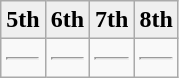<table class="wikitable">
<tr>
<th style="background:#efefef">5th</th>
<th style="background:#efefef">6th</th>
<th style="background:#efefef">7th</th>
<th style="background:#efefef">8th</th>
</tr>
<tr valign=top>
<td> <hr> </td>
<td> <hr> </td>
<td> <hr> </td>
<td> <hr> </td>
</tr>
</table>
